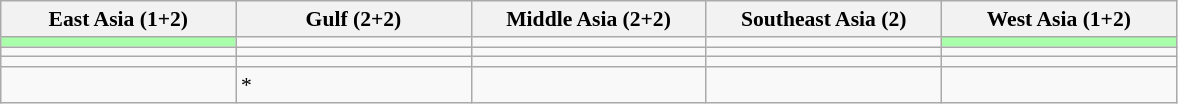<table class=wikitable style="font-size:90%;">
<tr>
<th width=150>East Asia (1+2)</th>
<th width=150>Gulf (2+2)</th>
<th width=150>Middle Asia (2+2)</th>
<th width=150>Southeast Asia (2)</th>
<th width=150>West Asia (1+2)</th>
</tr>
<tr>
<td bgcolor="#aaffaa"></td>
<td></td>
<td></td>
<td></td>
<td bgcolor="#aaffaa"></td>
</tr>
<tr>
<td></td>
<td></td>
<td></td>
<td></td>
<td></td>
</tr>
<tr>
<td></td>
<td></td>
<td></td>
<td></td>
<td></td>
</tr>
<tr>
<td></td>
<td><s></s> *</td>
<td></td>
<td></td>
<td></td>
</tr>
</table>
